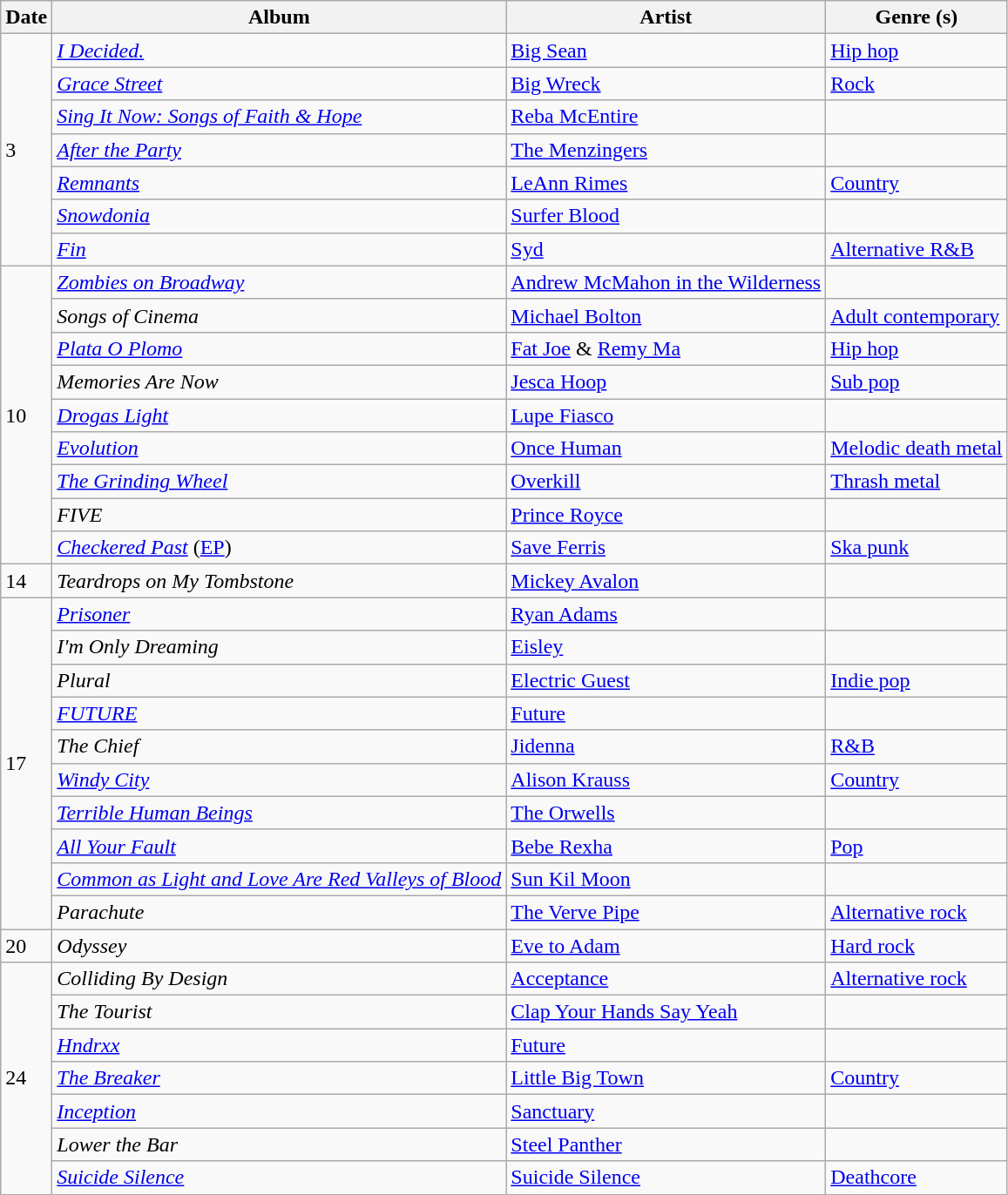<table class="wikitable">
<tr>
<th>Date</th>
<th>Album</th>
<th>Artist</th>
<th>Genre (s)</th>
</tr>
<tr>
<td rowspan="7">3</td>
<td><em><a href='#'>I Decided.</a></em></td>
<td><a href='#'>Big Sean</a></td>
<td><a href='#'>Hip hop</a></td>
</tr>
<tr>
<td><a href='#'><em>Grace Street</em></a></td>
<td><a href='#'>Big Wreck</a></td>
<td><a href='#'>Rock</a></td>
</tr>
<tr>
<td><em><a href='#'>Sing It Now: Songs of Faith & Hope</a></em></td>
<td><a href='#'>Reba McEntire</a></td>
<td></td>
</tr>
<tr>
<td><em><a href='#'>After the Party</a></em></td>
<td><a href='#'>The Menzingers</a></td>
<td></td>
</tr>
<tr>
<td><em><a href='#'>Remnants</a></em></td>
<td><a href='#'>LeAnn Rimes</a></td>
<td><a href='#'>Country</a></td>
</tr>
<tr>
<td><em><a href='#'>Snowdonia</a></em></td>
<td><a href='#'>Surfer Blood</a></td>
<td></td>
</tr>
<tr>
<td><em><a href='#'>Fin</a></em></td>
<td><a href='#'>Syd</a></td>
<td><a href='#'>Alternative R&B</a></td>
</tr>
<tr>
<td rowspan="9">10</td>
<td><em><a href='#'>Zombies on Broadway</a></em></td>
<td><a href='#'>Andrew McMahon in the Wilderness</a></td>
<td></td>
</tr>
<tr>
<td><em>Songs of Cinema</em></td>
<td><a href='#'>Michael Bolton</a></td>
<td><a href='#'>Adult contemporary</a></td>
</tr>
<tr>
<td><em><a href='#'>Plata O Plomo</a></em></td>
<td><a href='#'>Fat Joe</a> & <a href='#'>Remy Ma</a></td>
<td><a href='#'>Hip hop</a></td>
</tr>
<tr>
<td><em>Memories Are Now</em></td>
<td><a href='#'>Jesca Hoop</a></td>
<td><a href='#'>Sub pop</a></td>
</tr>
<tr>
<td><em><a href='#'>Drogas Light</a></em></td>
<td><a href='#'>Lupe Fiasco</a></td>
<td></td>
</tr>
<tr>
<td><em><a href='#'>Evolution</a></em></td>
<td><a href='#'>Once Human</a></td>
<td><a href='#'>Melodic death metal</a></td>
</tr>
<tr>
<td><em><a href='#'>The Grinding Wheel</a></em></td>
<td><a href='#'>Overkill</a></td>
<td><a href='#'>Thrash metal</a></td>
</tr>
<tr>
<td><em>FIVE</em></td>
<td><a href='#'>Prince Royce</a></td>
<td></td>
</tr>
<tr>
<td><em><a href='#'>Checkered Past</a></em> (<a href='#'>EP</a>)</td>
<td><a href='#'>Save Ferris</a></td>
<td><a href='#'>Ska punk</a></td>
</tr>
<tr>
<td>14</td>
<td><em>Teardrops on My Tombstone</em></td>
<td><a href='#'>Mickey Avalon</a></td>
<td></td>
</tr>
<tr>
<td rowspan="10">17</td>
<td><em><a href='#'>Prisoner</a></em></td>
<td><a href='#'>Ryan Adams</a></td>
<td></td>
</tr>
<tr>
<td><em>I'm Only Dreaming</em></td>
<td><a href='#'>Eisley</a></td>
<td></td>
</tr>
<tr>
<td><em>Plural</em></td>
<td><a href='#'>Electric Guest</a></td>
<td><a href='#'>Indie pop</a></td>
</tr>
<tr>
<td><em><a href='#'>FUTURE</a></em></td>
<td><a href='#'>Future</a></td>
<td></td>
</tr>
<tr>
<td><em>The Chief</em></td>
<td><a href='#'>Jidenna</a></td>
<td><a href='#'>R&B</a></td>
</tr>
<tr>
<td><em><a href='#'>Windy City</a></em></td>
<td><a href='#'>Alison Krauss</a></td>
<td><a href='#'>Country</a></td>
</tr>
<tr>
<td><em><a href='#'>Terrible Human Beings</a></em></td>
<td><a href='#'>The Orwells</a></td>
<td></td>
</tr>
<tr>
<td><em><a href='#'>All Your Fault</a></em></td>
<td><a href='#'>Bebe Rexha</a></td>
<td><a href='#'>Pop</a></td>
</tr>
<tr>
<td><em><a href='#'>Common as Light and Love Are Red Valleys of Blood</a></em></td>
<td><a href='#'>Sun Kil Moon</a></td>
<td></td>
</tr>
<tr>
<td><em>Parachute</em></td>
<td><a href='#'>The Verve Pipe</a></td>
<td><a href='#'>Alternative rock</a></td>
</tr>
<tr>
<td>20</td>
<td><em>Odyssey</em></td>
<td><a href='#'>Eve to Adam</a></td>
<td><a href='#'>Hard rock</a></td>
</tr>
<tr>
<td rowspan="7">24</td>
<td><em>Colliding By Design</em></td>
<td><a href='#'>Acceptance</a></td>
<td><a href='#'>Alternative rock</a></td>
</tr>
<tr>
<td><em>The Tourist</em></td>
<td><a href='#'>Clap Your Hands Say Yeah</a></td>
<td></td>
</tr>
<tr>
<td><em><a href='#'>Hndrxx</a></em></td>
<td><a href='#'>Future</a></td>
<td></td>
</tr>
<tr>
<td><em><a href='#'>The Breaker</a></em></td>
<td><a href='#'>Little Big Town</a></td>
<td><a href='#'>Country</a></td>
</tr>
<tr>
<td><em><a href='#'>Inception</a></em></td>
<td><a href='#'>Sanctuary</a></td>
<td></td>
</tr>
<tr>
<td><em>Lower the Bar</em></td>
<td><a href='#'>Steel Panther</a></td>
<td></td>
</tr>
<tr>
<td><em><a href='#'>Suicide Silence</a></em></td>
<td><a href='#'>Suicide Silence</a></td>
<td><a href='#'>Deathcore</a></td>
</tr>
</table>
